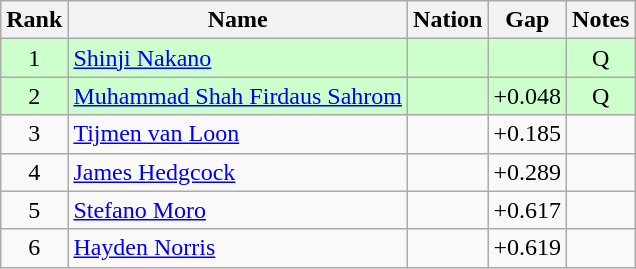<table class="wikitable sortable" style="text-align:center">
<tr>
<th>Rank</th>
<th>Name</th>
<th>Nation</th>
<th>Gap</th>
<th>Notes</th>
</tr>
<tr bgcolor=ccffcc>
<td>1</td>
<td align=left><a href='#'>Shinji Nakano</a></td>
<td align=left></td>
<td></td>
<td>Q</td>
</tr>
<tr bgcolor=ccffcc>
<td>2</td>
<td align=left><a href='#'>Muhammad Shah Firdaus Sahrom</a></td>
<td align=left></td>
<td>+0.048</td>
<td>Q</td>
</tr>
<tr>
<td>3</td>
<td align=left><a href='#'>Tijmen van Loon</a></td>
<td align=left></td>
<td>+0.185</td>
<td></td>
</tr>
<tr>
<td>4</td>
<td align=left><a href='#'>James Hedgcock</a></td>
<td align=left></td>
<td>+0.289</td>
<td></td>
</tr>
<tr>
<td>5</td>
<td align=left><a href='#'>Stefano Moro</a></td>
<td align=left></td>
<td>+0.617</td>
<td></td>
</tr>
<tr>
<td>6</td>
<td align=left><a href='#'>Hayden Norris</a></td>
<td align=left></td>
<td>+0.619</td>
<td></td>
</tr>
</table>
